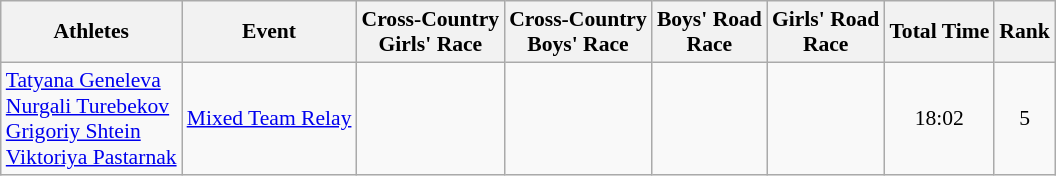<table class="wikitable" style="font-size:90%;">
<tr>
<th>Athletes</th>
<th>Event</th>
<th>Cross-Country<br>Girls' Race</th>
<th>Cross-Country<br>Boys' Race</th>
<th>Boys' Road<br>Race</th>
<th>Girls' Road<br>Race</th>
<th>Total Time</th>
<th>Rank</th>
</tr>
<tr align=center>
<td align=left><a href='#'>Tatyana Geneleva</a><br><a href='#'>Nurgali Turebekov</a><br><a href='#'>Grigoriy Shtein</a><br><a href='#'>Viktoriya Pastarnak</a></td>
<td align=left><a href='#'>Mixed Team Relay</a></td>
<td></td>
<td></td>
<td></td>
<td></td>
<td>18:02</td>
<td>5</td>
</tr>
</table>
